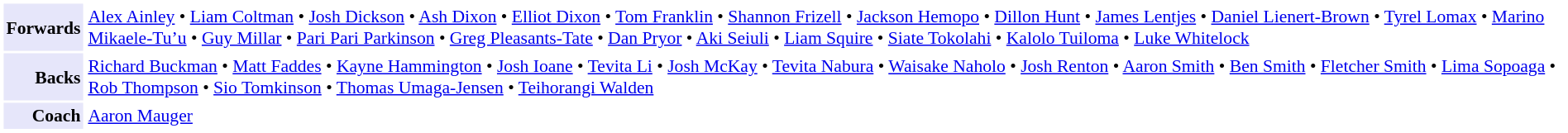<table cellpadding="2" style="border: 1px solid white; font-size:90%;">
<tr>
<td style="text-align:right; background:lavender;"><strong>Forwards</strong></td>
<td style="text-align:left;"><a href='#'>Alex Ainley</a> • <a href='#'>Liam Coltman</a> • <a href='#'>Josh Dickson</a> • <a href='#'>Ash Dixon</a> • <a href='#'>Elliot Dixon</a> • <a href='#'>Tom Franklin</a> • <a href='#'>Shannon Frizell</a> • <a href='#'>Jackson Hemopo</a> • <a href='#'>Dillon Hunt</a> • <a href='#'>James Lentjes</a> • <a href='#'>Daniel Lienert-Brown</a> • <a href='#'>Tyrel Lomax</a> • <a href='#'>Marino Mikaele-Tu’u</a> • <a href='#'>Guy Millar</a> • <a href='#'>Pari Pari Parkinson</a> • <a href='#'>Greg Pleasants-Tate</a> • <a href='#'>Dan Pryor</a> • <a href='#'>Aki Seiuli</a> • <a href='#'>Liam Squire</a> • <a href='#'>Siate Tokolahi</a> • <a href='#'>Kalolo Tuiloma</a> • <a href='#'>Luke Whitelock</a></td>
</tr>
<tr>
<td style="text-align:right; background:lavender;"><strong>Backs</strong></td>
<td style="text-align:left;"><a href='#'>Richard Buckman</a> • <a href='#'>Matt Faddes</a> • <a href='#'>Kayne Hammington</a> • <a href='#'>Josh Ioane</a> • <a href='#'>Tevita Li</a> • <a href='#'>Josh McKay</a> • <a href='#'>Tevita Nabura</a> • <a href='#'>Waisake Naholo</a> • <a href='#'>Josh Renton</a> • <a href='#'>Aaron Smith</a> • <a href='#'>Ben Smith</a> • <a href='#'>Fletcher Smith</a> • <a href='#'>Lima Sopoaga</a> • <a href='#'>Rob Thompson</a> • <a href='#'>Sio Tomkinson</a> • <a href='#'>Thomas Umaga-Jensen</a> • <a href='#'>Teihorangi Walden</a></td>
</tr>
<tr>
<td style="text-align:right; background:lavender;"><strong>Coach</strong></td>
<td style="text-align:left;"><a href='#'>Aaron Mauger</a></td>
</tr>
</table>
